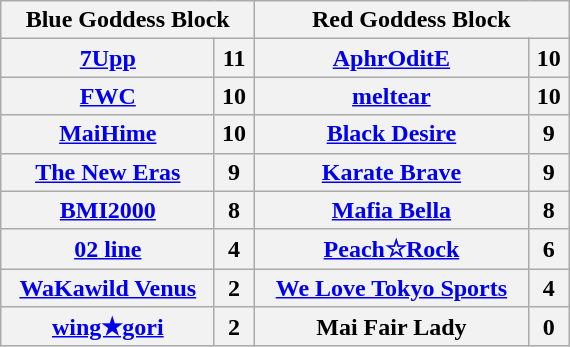<table class="wikitable" style="text-align:center; margin: 1em auto 1em auto" width="30%">
<tr>
<th colspan="2">Blue Goddess Block</th>
<th colspan="2">Red Goddess Block</th>
</tr>
<tr>
<th><a href='#'>7Upp</a><br></th>
<th>11</th>
<th><a href='#'>AphrOditE</a><br></th>
<th>10</th>
</tr>
<tr>
<th><a href='#'>FWC</a><br></th>
<th>10</th>
<th><a href='#'>meltear</a><br></th>
<th>10</th>
</tr>
<tr>
<th><a href='#'>MaiHime</a><br></th>
<th>10</th>
<th><a href='#'>Black Desire</a><br></th>
<th>9</th>
</tr>
<tr>
<th><a href='#'>The New Eras</a><br></th>
<th>9</th>
<th><a href='#'>Karate Brave</a><br></th>
<th>9</th>
</tr>
<tr>
<th><a href='#'>BMI2000</a><br></th>
<th>8</th>
<th><a href='#'>Mafia Bella</a><br></th>
<th>8</th>
</tr>
<tr>
<th><a href='#'>02 line</a><br></th>
<th>4</th>
<th><a href='#'>Peach☆Rock</a><br></th>
<th>6</th>
</tr>
<tr>
<th><a href='#'>WaKawild Venus</a><br></th>
<th>2</th>
<th><a href='#'>We Love Tokyo Sports</a><br></th>
<th>4</th>
</tr>
<tr>
<th><a href='#'>wing★gori</a><br></th>
<th>2</th>
<th>Mai Fair Lady<br></th>
<th>0</th>
</tr>
</table>
